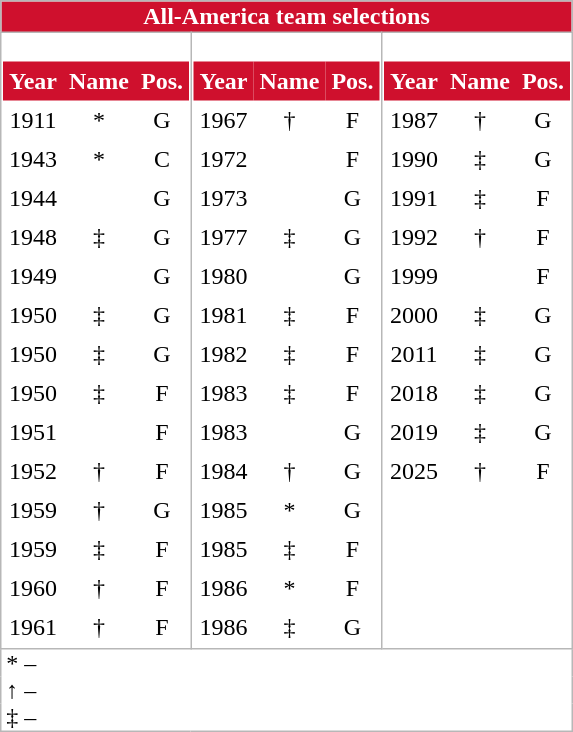<table class="toccolours collapsible" style="background:white; border:1px #b7b7b7 solid; border-collapse:collapse;">
<tr>
<th colspan=3 style="background:#CF102D; color:#FFF;">All-America team selections</th>
</tr>
<tr style="background:white;">
<td style="vertical-align:top; border: 1px #b7b7b7 solid;"><br><table cellpadding="4" border="0" cellspacing="0" style="width:100%;text-align:center;">
<tr>
<th style="background:#CF102D; color:#FFF;">Year</th>
<th style="background:#CF102D; color:#FFF;">Name</th>
<th style="background:#CF102D; color:#FFF;">Pos.</th>
</tr>
<tr>
<td>1911</td>
<td>*</td>
<td>G</td>
</tr>
<tr>
<td>1943</td>
<td><strong><a href='#'></a></strong>*</td>
<td>C</td>
</tr>
<tr>
<td>1944</td>
<td><a href='#'></a></td>
<td>G</td>
</tr>
<tr>
<td>1948</td>
<td><a href='#'></a>‡</td>
<td>G</td>
</tr>
<tr>
<td>1949</td>
<td><a href='#'></a></td>
<td>G</td>
</tr>
<tr>
<td>1950</td>
<td><a href='#'></a>‡</td>
<td>G</td>
</tr>
<tr>
<td>1950</td>
<td><a href='#'></a>‡</td>
<td>G</td>
</tr>
<tr>
<td>1950</td>
<td><a href='#'></a>‡</td>
<td>F</td>
</tr>
<tr>
<td>1951</td>
<td><a href='#'></a></td>
<td>F</td>
</tr>
<tr>
<td>1952</td>
<td><strong><a href='#'></a></strong>†</td>
<td>F</td>
</tr>
<tr>
<td>1959</td>
<td><strong><a href='#'></a></strong>†</td>
<td>G</td>
</tr>
<tr>
<td>1959</td>
<td><a href='#'></a>‡</td>
<td>F</td>
</tr>
<tr>
<td>1960</td>
<td><strong><a href='#'></a></strong>†</td>
<td>F</td>
</tr>
<tr>
<td>1961</td>
<td><strong><a href='#'></a></strong>†</td>
<td>F</td>
</tr>
</table>
</td>
<td style="vertical-align:top; border: 1px #b7b7b7 solid;"><br><table cellpadding="4" border="0" cellspacing="0" style="width:100%;text-align:center;">
<tr>
<th style="background:#CF102D; color:#FFF;">Year</th>
<th style="background:#CF102D; color:#FFF;">Name</th>
<th style="background:#CF102D; color:#FFF;">Pos.</th>
</tr>
<tr>
<td>1967</td>
<td><strong><a href='#'></a></strong>†</td>
<td>F</td>
</tr>
<tr>
<td>1972</td>
<td><a href='#'></a></td>
<td>F</td>
</tr>
<tr>
<td>1973</td>
<td><a href='#'></a></td>
<td>G</td>
</tr>
<tr>
<td>1977</td>
<td>‡</td>
<td>G</td>
</tr>
<tr>
<td>1980</td>
<td><a href='#'></a></td>
<td>G</td>
</tr>
<tr>
<td>1981</td>
<td><a href='#'></a>‡</td>
<td>F</td>
</tr>
<tr>
<td>1982</td>
<td>‡</td>
<td>F</td>
</tr>
<tr>
<td>1983</td>
<td>‡</td>
<td>F</td>
</tr>
<tr>
<td>1983</td>
<td><a href='#'></a></td>
<td>G</td>
</tr>
<tr>
<td>1984</td>
<td><strong><a href='#'></a></strong>†</td>
<td>G</td>
</tr>
<tr>
<td>1985</td>
<td><strong><a href='#'></a></strong>*</td>
<td>G</td>
</tr>
<tr>
<td>1985</td>
<td><a href='#'></a>‡</td>
<td>F</td>
</tr>
<tr>
<td>1986</td>
<td><strong><a href='#'></a></strong>*</td>
<td>F</td>
</tr>
<tr>
<td>1986</td>
<td><a href='#'></a>‡</td>
<td>G</td>
</tr>
</table>
</td>
<td style="vertical-align:top; border: 1px #b7b7b7 solid;"><br><table cellpadding="4" border="0" cellspacing="0" style="width:100%;text-align:center;">
<tr>
<th style="background:#CF102D; color:#FFF;">Year</th>
<th style="background:#CF102D; color:#FFF;">Name</th>
<th style="background:#CF102D; color:#FFF;">Pos.</th>
</tr>
<tr>
<td>1987</td>
<td><strong><a href='#'></a></strong>†</td>
<td>G</td>
</tr>
<tr>
<td>1990</td>
<td><a href='#'></a>‡</td>
<td>G</td>
</tr>
<tr>
<td>1991</td>
<td><a href='#'></a>‡</td>
<td>F</td>
</tr>
<tr>
<td>1992</td>
<td><strong><a href='#'></a></strong>†</td>
<td>F</td>
</tr>
<tr>
<td>1999</td>
<td><a href='#'></a></td>
<td>F</td>
</tr>
<tr>
<td>2000</td>
<td><a href='#'></a>‡</td>
<td>G</td>
</tr>
<tr>
<td>2011</td>
<td><a href='#'></a>‡</td>
<td>G</td>
</tr>
<tr>
<td>2018</td>
<td><a href='#'></a>‡</td>
<td>G</td>
</tr>
<tr>
<td>2019</td>
<td>‡</td>
<td>G</td>
</tr>
<tr>
<td>2025</td>
<td><strong><a href='#'></a></strong>†</td>
<td>F</td>
</tr>
</table>
</td>
</tr>
<tr>
<td colspan=2 style="padding:0 0.2em">* – </td>
</tr>
<tr>
<td colspan=2 style="padding:0 0.2em">↑ – </td>
</tr>
<tr>
<td colspan=2 style="padding:0 0.2em">‡ – </td>
</tr>
</table>
